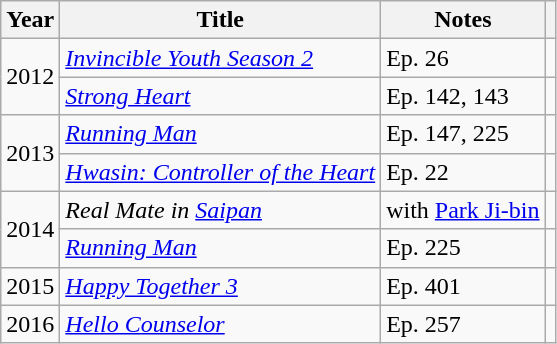<table class="wikitable sortable">
<tr>
<th>Year</th>
<th>Title</th>
<th>Notes</th>
<th class="unsortable"></th>
</tr>
<tr>
<td rowspan="2">2012</td>
<td><em><a href='#'>Invincible Youth Season 2</a></em></td>
<td>Ep. 26</td>
<td></td>
</tr>
<tr>
<td><em><a href='#'>Strong Heart</a></em></td>
<td>Ep. 142, 143</td>
<td></td>
</tr>
<tr>
<td rowspan="2">2013</td>
<td><em><a href='#'>Running Man</a></em></td>
<td>Ep. 147, 225</td>
<td></td>
</tr>
<tr>
<td><em><a href='#'>Hwasin: Controller of the Heart</a></em></td>
<td>Ep. 22</td>
<td></td>
</tr>
<tr>
<td rowspan="2">2014</td>
<td><em>Real Mate in <a href='#'>Saipan</a></em></td>
<td>with <a href='#'>Park Ji-bin</a></td>
<td></td>
</tr>
<tr>
<td><em><a href='#'>Running Man</a></em></td>
<td>Ep. 225</td>
<td></td>
</tr>
<tr>
<td>2015</td>
<td><em><a href='#'>Happy Together 3</a></em></td>
<td>Ep. 401</td>
<td></td>
</tr>
<tr>
<td>2016</td>
<td><em><a href='#'>Hello Counselor</a></em></td>
<td>Ep. 257</td>
<td></td>
</tr>
</table>
